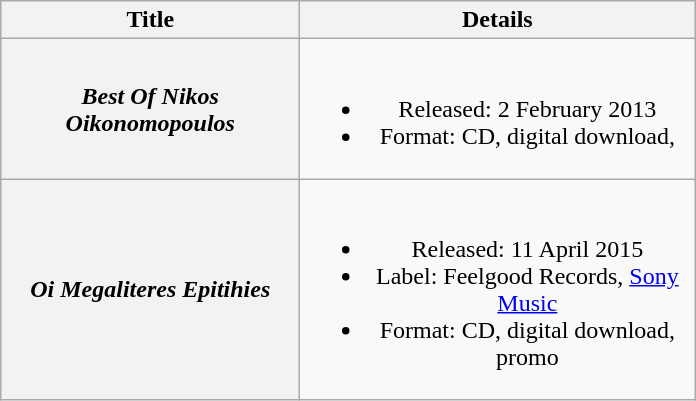<table class="wikitable plainrowheaders" style="text-align:center">
<tr>
<th scope="col" style="width:12em;">Title</th>
<th scope="col" style="width:16em;">Details</th>
</tr>
<tr>
<th scope="row"><em>Best Of Nikos Oikonomopoulos</em></th>
<td><br><ul><li>Released: 2 February 2013 </li><li>Format: CD, digital download,</li></ul></td>
</tr>
<tr>
<th scope="row"><em>Oi Megaliteres Epitihies</em></th>
<td><br><ul><li>Released: 11 April 2015</li><li>Label: Feelgood Records, <a href='#'>Sony Music</a></li><li>Format: CD, digital download, promo</li></ul></td>
</tr>
</table>
